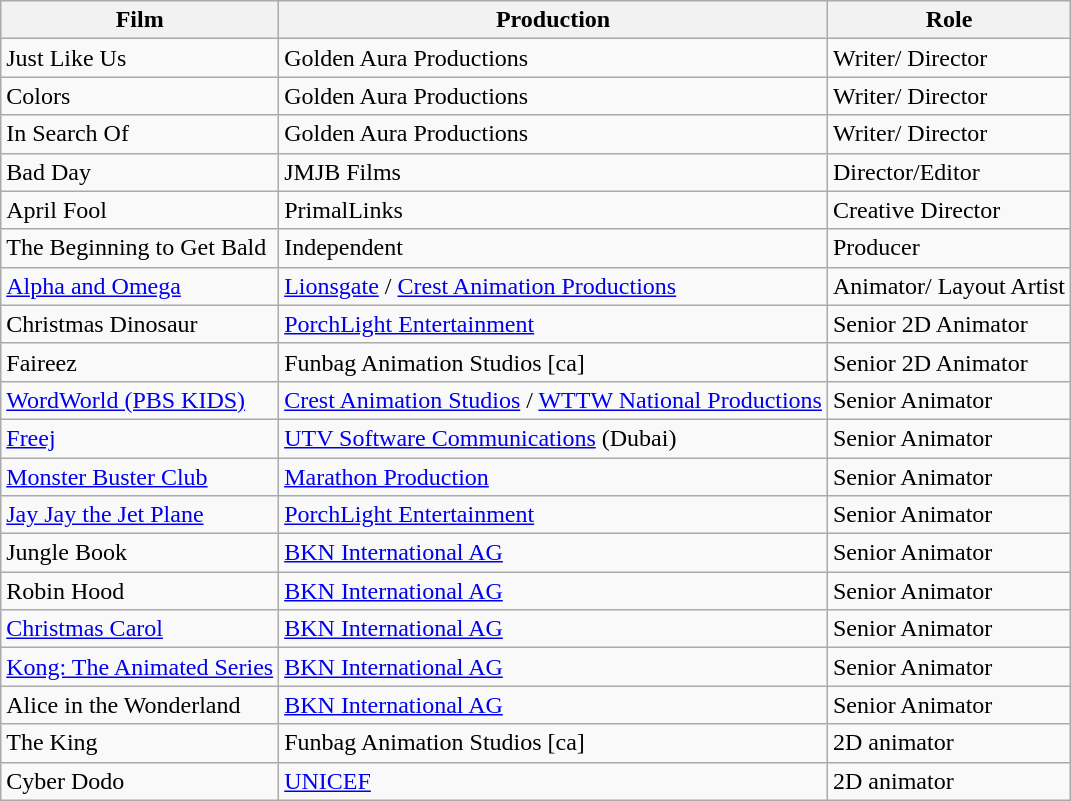<table class="wikitable sortable">
<tr>
<th>Film</th>
<th>Production</th>
<th>Role</th>
</tr>
<tr>
<td>Just Like Us</td>
<td>Golden Aura Productions</td>
<td>Writer/ Director</td>
</tr>
<tr>
<td>Colors</td>
<td>Golden Aura Productions</td>
<td>Writer/ Director</td>
</tr>
<tr>
<td>In Search Of</td>
<td>Golden Aura Productions</td>
<td>Writer/ Director</td>
</tr>
<tr>
<td>Bad Day</td>
<td>JMJB Films</td>
<td>Director/Editor</td>
</tr>
<tr>
<td>April Fool</td>
<td>PrimalLinks</td>
<td>Creative Director</td>
</tr>
<tr>
<td>The Beginning to Get Bald</td>
<td>Independent</td>
<td>Producer</td>
</tr>
<tr>
<td><a href='#'>Alpha and Omega</a></td>
<td><a href='#'>Lionsgate</a> / <a href='#'>Crest Animation Productions</a></td>
<td>Animator/ Layout Artist</td>
</tr>
<tr>
<td>Christmas Dinosaur</td>
<td><a href='#'>PorchLight Entertainment</a></td>
<td>Senior 2D Animator</td>
</tr>
<tr>
<td>Faireez</td>
<td>Funbag Animation Studios [ca]</td>
<td>Senior 2D Animator</td>
</tr>
<tr>
<td><a href='#'>WordWorld (PBS KIDS)</a></td>
<td><a href='#'>Crest Animation Studios</a> / <a href='#'>WTTW National Productions</a></td>
<td>Senior Animator</td>
</tr>
<tr>
<td><a href='#'>Freej</a></td>
<td><a href='#'>UTV Software Communications</a> (Dubai)</td>
<td>Senior Animator</td>
</tr>
<tr>
<td><a href='#'>Monster Buster Club</a></td>
<td><a href='#'>Marathon Production</a></td>
<td>Senior Animator</td>
</tr>
<tr>
<td><a href='#'>Jay Jay the Jet Plane</a></td>
<td><a href='#'>PorchLight Entertainment</a></td>
<td>Senior Animator</td>
</tr>
<tr>
<td>Jungle Book</td>
<td><a href='#'>BKN International AG</a></td>
<td>Senior Animator</td>
</tr>
<tr>
<td>Robin Hood</td>
<td><a href='#'>BKN International AG</a></td>
<td>Senior Animator</td>
</tr>
<tr>
<td><a href='#'>Christmas Carol</a></td>
<td><a href='#'>BKN International AG</a></td>
<td>Senior Animator</td>
</tr>
<tr>
<td><a href='#'>Kong: The Animated Series</a></td>
<td><a href='#'>BKN International AG</a></td>
<td>Senior Animator</td>
</tr>
<tr>
<td>Alice in the Wonderland</td>
<td><a href='#'>BKN International AG</a></td>
<td>Senior Animator</td>
</tr>
<tr>
<td>The King</td>
<td>Funbag Animation Studios [ca]</td>
<td>2D animator</td>
</tr>
<tr>
<td>Cyber Dodo</td>
<td><a href='#'>UNICEF</a></td>
<td>2D animator</td>
</tr>
</table>
